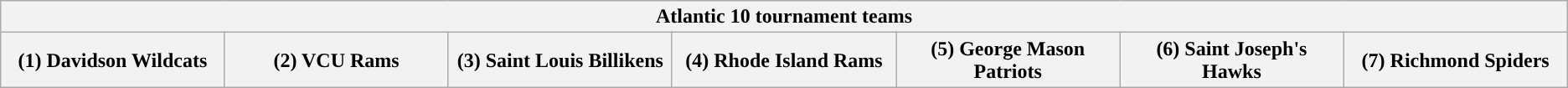<table class="wikitable">
<tr>
<th colspan=7>Atlantic 10 tournament teams</th>
</tr>
<tr>
<th style="width: 14%; ">(1) Davidson Wildcats</th>
<th style="width: 14%; ">(2) VCU Rams</th>
<th style="width: 14%; ">(3) Saint Louis Billikens</th>
<th style="width: 14%; ">(4) Rhode Island Rams</th>
<th style="width: 14%; ">(5) George Mason Patriots</th>
<th style="width: 14%; ">(6) Saint Joseph's Hawks</th>
<th style="width: 14%; ">(7) Richmond Spiders</th>
</tr>
</table>
